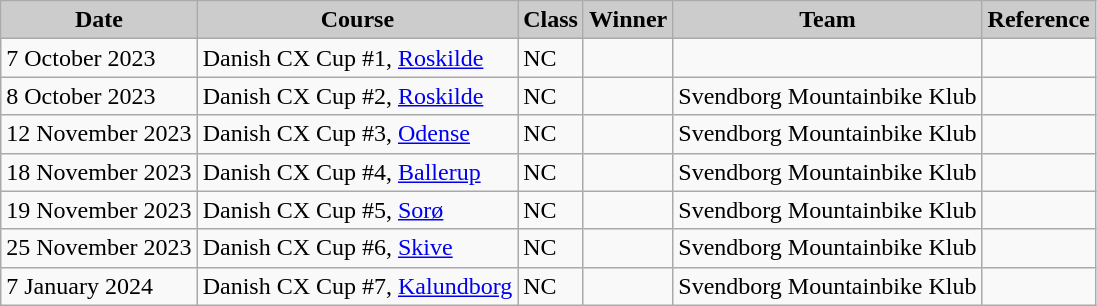<table class="wikitable sortable alternance ">
<tr>
<th scope="col" style="background-color:#CCCCCC;">Date</th>
<th scope="col" style="background-color:#CCCCCC;">Course</th>
<th scope="col" style="background-color:#CCCCCC;">Class</th>
<th scope="col" style="background-color:#CCCCCC;">Winner</th>
<th scope="col" style="background-color:#CCCCCC;">Team</th>
<th scope="col" style="background-color:#CCCCCC;">Reference</th>
</tr>
<tr>
<td>7 October 2023</td>
<td> Danish CX Cup #1, <a href='#'>Roskilde</a></td>
<td>NC</td>
<td></td>
<td></td>
<td></td>
</tr>
<tr>
<td>8 October 2023</td>
<td> Danish CX Cup #2, <a href='#'>Roskilde</a></td>
<td>NC</td>
<td></td>
<td>Svendborg Mountainbike Klub</td>
<td></td>
</tr>
<tr>
<td>12 November 2023</td>
<td> Danish CX Cup #3, <a href='#'>Odense</a></td>
<td>NC</td>
<td></td>
<td>Svendborg Mountainbike Klub</td>
<td></td>
</tr>
<tr>
<td>18 November 2023</td>
<td> Danish CX Cup #4, <a href='#'>Ballerup</a></td>
<td>NC</td>
<td></td>
<td>Svendborg Mountainbike Klub</td>
<td></td>
</tr>
<tr>
<td>19 November 2023</td>
<td> Danish CX Cup #5, <a href='#'>Sorø</a></td>
<td>NC</td>
<td></td>
<td>Svendborg Mountainbike Klub</td>
<td></td>
</tr>
<tr>
<td>25 November 2023</td>
<td> Danish CX Cup #6, <a href='#'>Skive</a></td>
<td>NC</td>
<td></td>
<td>Svendborg Mountainbike Klub</td>
<td></td>
</tr>
<tr>
<td>7 January 2024</td>
<td> Danish CX Cup #7, <a href='#'>Kalundborg</a></td>
<td>NC</td>
<td></td>
<td>Svendborg Mountainbike Klub</td>
<td></td>
</tr>
</table>
